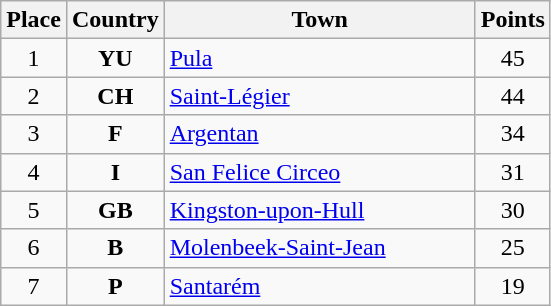<table class="wikitable">
<tr>
<th width="25">Place</th>
<th width="25">Country</th>
<th width="200">Town</th>
<th width="25">Points</th>
</tr>
<tr>
<td align="center">1</td>
<td align="center"><strong>YU</strong></td>
<td align="left"><a href='#'>Pula</a></td>
<td align="center">45</td>
</tr>
<tr>
<td align="center">2</td>
<td align="center"><strong>CH</strong></td>
<td align="left"><a href='#'>Saint-Légier</a></td>
<td align="center">44</td>
</tr>
<tr>
<td align="center">3</td>
<td align="center"><strong>F</strong></td>
<td align="left"><a href='#'>Argentan</a></td>
<td align="center">34</td>
</tr>
<tr>
<td align="center">4</td>
<td align="center"><strong>I</strong></td>
<td align="left"><a href='#'>San Felice Circeo</a></td>
<td align="center">31</td>
</tr>
<tr>
<td align="center">5</td>
<td align="center"><strong>GB</strong></td>
<td align="left"><a href='#'>Kingston-upon-Hull</a></td>
<td align="center">30</td>
</tr>
<tr>
<td align="center">6</td>
<td align="center"><strong>B</strong></td>
<td align="left"><a href='#'>Molenbeek-Saint-Jean</a></td>
<td align="center">25</td>
</tr>
<tr>
<td align="center">7</td>
<td align="center"><strong>P</strong></td>
<td align="left"><a href='#'>Santarém</a></td>
<td align="center">19</td>
</tr>
</table>
